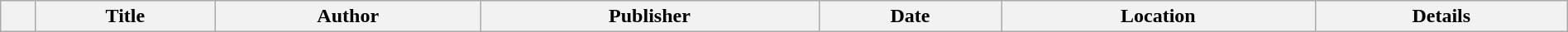<table class="wikitable" style="text-align: left; width:100%; margin-left: auto; margin-right: auto;">
<tr>
<th scope="col"></th>
<th scope="col">Title</th>
<th scope="col">Author</th>
<th scope="col">Publisher</th>
<th scope="col">Date</th>
<th scope="col">Location</th>
<th scope="col">Details<br>













</th>
</tr>
</table>
